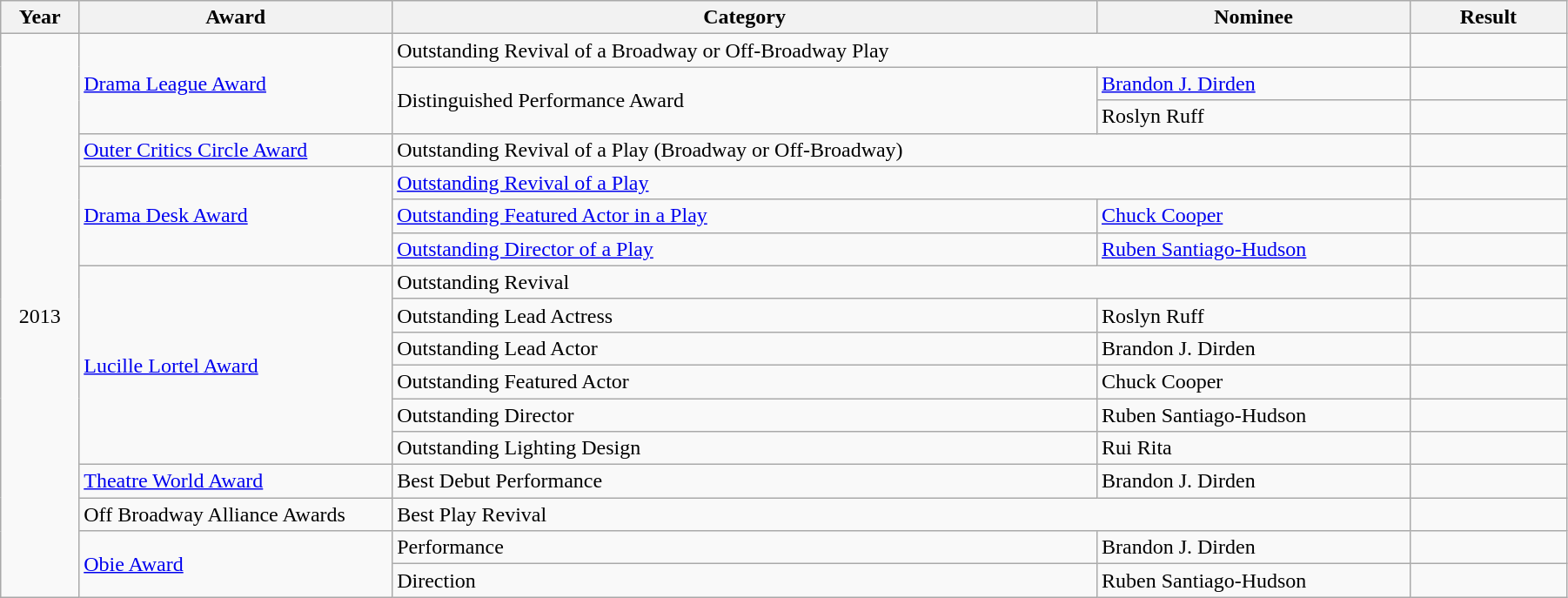<table class="wikitable" width="95%">
<tr>
<th width="5%">Year</th>
<th width="20%">Award</th>
<th width="45%">Category</th>
<th width="20%">Nominee</th>
<th width="10%">Result</th>
</tr>
<tr>
<td rowspan="17" align="center">2013</td>
<td rowspan="3"><a href='#'>Drama League Award</a></td>
<td colspan="2">Outstanding Revival of a Broadway or Off-Broadway Play</td>
<td></td>
</tr>
<tr>
<td rowspan="2">Distinguished Performance Award</td>
<td><a href='#'>Brandon J. Dirden</a></td>
<td></td>
</tr>
<tr>
<td>Roslyn Ruff</td>
<td></td>
</tr>
<tr>
<td rowspan="1"><a href='#'>Outer Critics Circle Award</a></td>
<td colspan="2">Outstanding Revival of a Play (Broadway or Off-Broadway)</td>
<td></td>
</tr>
<tr>
<td rowspan="3"><a href='#'>Drama Desk Award</a></td>
<td colspan="2"><a href='#'>Outstanding Revival of a Play</a></td>
<td></td>
</tr>
<tr>
<td><a href='#'>Outstanding Featured Actor in a Play</a></td>
<td><a href='#'>Chuck Cooper</a></td>
<td></td>
</tr>
<tr>
<td><a href='#'>Outstanding Director of a Play</a></td>
<td><a href='#'>Ruben Santiago-Hudson</a></td>
<td></td>
</tr>
<tr>
<td rowspan="6"><a href='#'>Lucille Lortel Award</a></td>
<td colspan="2">Outstanding Revival</td>
<td></td>
</tr>
<tr>
<td>Outstanding Lead Actress</td>
<td>Roslyn Ruff</td>
<td></td>
</tr>
<tr>
<td>Outstanding Lead Actor</td>
<td>Brandon J. Dirden</td>
<td></td>
</tr>
<tr>
<td>Outstanding Featured Actor</td>
<td>Chuck Cooper</td>
<td></td>
</tr>
<tr>
<td>Outstanding Director</td>
<td>Ruben Santiago-Hudson</td>
<td></td>
</tr>
<tr>
<td>Outstanding Lighting Design</td>
<td>Rui Rita</td>
<td></td>
</tr>
<tr>
<td><a href='#'>Theatre World Award</a></td>
<td>Best Debut Performance</td>
<td>Brandon J. Dirden</td>
<td></td>
</tr>
<tr>
<td>Off Broadway Alliance Awards</td>
<td colspan="2">Best Play Revival</td>
<td></td>
</tr>
<tr>
<td rowspan="2"><a href='#'>Obie Award</a></td>
<td>Performance</td>
<td>Brandon J. Dirden</td>
<td></td>
</tr>
<tr>
<td>Direction</td>
<td>Ruben Santiago-Hudson</td>
<td></td>
</tr>
</table>
